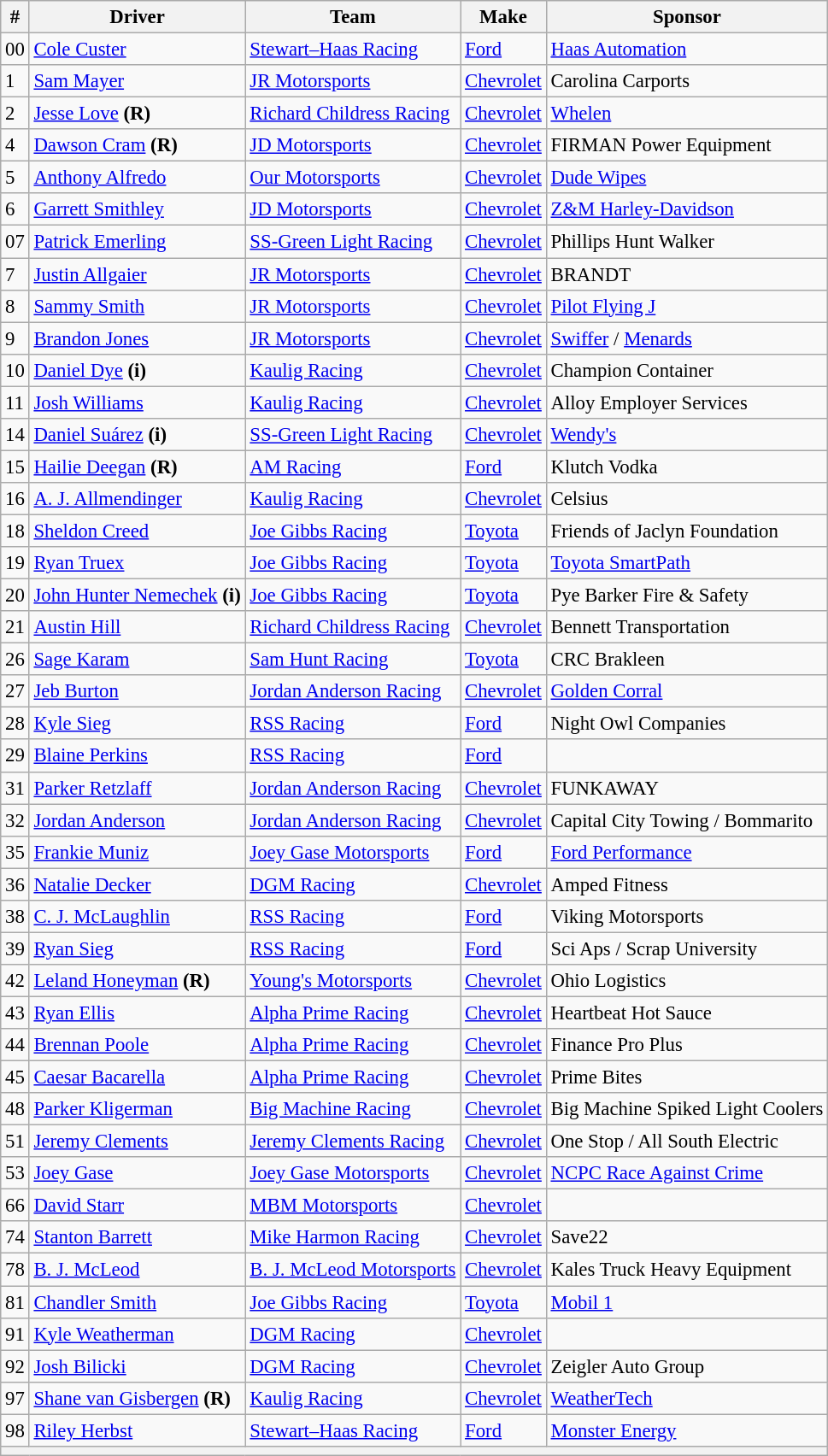<table class="wikitable" style="font-size: 95%;">
<tr>
<th>#</th>
<th>Driver</th>
<th>Team</th>
<th>Make</th>
<th>Sponsor</th>
</tr>
<tr>
<td>00</td>
<td><a href='#'>Cole Custer</a></td>
<td><a href='#'>Stewart–Haas Racing</a></td>
<td><a href='#'>Ford</a></td>
<td><a href='#'>Haas Automation</a></td>
</tr>
<tr>
<td>1</td>
<td><a href='#'>Sam Mayer</a></td>
<td><a href='#'>JR Motorsports</a></td>
<td><a href='#'>Chevrolet</a></td>
<td>Carolina Carports</td>
</tr>
<tr>
<td>2</td>
<td><a href='#'>Jesse Love</a> <strong>(R)</strong></td>
<td><a href='#'>Richard Childress Racing</a></td>
<td><a href='#'>Chevrolet</a></td>
<td><a href='#'>Whelen</a></td>
</tr>
<tr>
<td>4</td>
<td><a href='#'>Dawson Cram</a> <strong>(R)</strong></td>
<td><a href='#'>JD Motorsports</a></td>
<td><a href='#'>Chevrolet</a></td>
<td>FIRMAN Power Equipment</td>
</tr>
<tr>
<td>5</td>
<td><a href='#'>Anthony Alfredo</a></td>
<td><a href='#'>Our Motorsports</a></td>
<td><a href='#'>Chevrolet</a></td>
<td><a href='#'>Dude Wipes</a></td>
</tr>
<tr>
<td>6</td>
<td><a href='#'>Garrett Smithley</a></td>
<td><a href='#'>JD Motorsports</a></td>
<td><a href='#'>Chevrolet</a></td>
<td><a href='#'>Z&M Harley-Davidson</a></td>
</tr>
<tr>
<td>07</td>
<td><a href='#'>Patrick Emerling</a></td>
<td><a href='#'>SS-Green Light Racing</a></td>
<td><a href='#'>Chevrolet</a></td>
<td>Phillips Hunt Walker</td>
</tr>
<tr>
<td>7</td>
<td><a href='#'>Justin Allgaier</a></td>
<td><a href='#'>JR Motorsports</a></td>
<td><a href='#'>Chevrolet</a></td>
<td>BRANDT</td>
</tr>
<tr>
<td>8</td>
<td><a href='#'>Sammy Smith</a></td>
<td><a href='#'>JR Motorsports</a></td>
<td><a href='#'>Chevrolet</a></td>
<td><a href='#'>Pilot Flying J</a></td>
</tr>
<tr>
<td>9</td>
<td><a href='#'>Brandon Jones</a></td>
<td><a href='#'>JR Motorsports</a></td>
<td><a href='#'>Chevrolet</a></td>
<td><a href='#'>Swiffer</a> / <a href='#'>Menards</a></td>
</tr>
<tr>
<td>10</td>
<td><a href='#'>Daniel Dye</a> <strong>(i)</strong></td>
<td><a href='#'>Kaulig Racing</a></td>
<td><a href='#'>Chevrolet</a></td>
<td>Champion Container</td>
</tr>
<tr>
<td>11</td>
<td><a href='#'>Josh Williams</a></td>
<td><a href='#'>Kaulig Racing</a></td>
<td><a href='#'>Chevrolet</a></td>
<td>Alloy Employer Services</td>
</tr>
<tr>
<td>14</td>
<td><a href='#'>Daniel Suárez</a> <strong>(i)</strong></td>
<td><a href='#'>SS-Green Light Racing</a></td>
<td><a href='#'>Chevrolet</a></td>
<td><a href='#'>Wendy's</a></td>
</tr>
<tr>
<td>15</td>
<td><a href='#'>Hailie Deegan</a> <strong>(R)</strong></td>
<td><a href='#'>AM Racing</a></td>
<td><a href='#'>Ford</a></td>
<td>Klutch Vodka</td>
</tr>
<tr>
<td>16</td>
<td><a href='#'>A. J. Allmendinger</a></td>
<td nowrap=""><a href='#'>Kaulig Racing</a></td>
<td><a href='#'>Chevrolet</a></td>
<td>Celsius</td>
</tr>
<tr>
<td>18</td>
<td><a href='#'>Sheldon Creed</a></td>
<td><a href='#'>Joe Gibbs Racing</a></td>
<td><a href='#'>Toyota</a></td>
<td>Friends of Jaclyn Foundation</td>
</tr>
<tr>
<td>19</td>
<td><a href='#'>Ryan Truex</a></td>
<td><a href='#'>Joe Gibbs Racing</a></td>
<td><a href='#'>Toyota</a></td>
<td><a href='#'>Toyota SmartPath</a></td>
</tr>
<tr>
<td>20</td>
<td nowrap><a href='#'>John Hunter Nemechek</a> <strong>(i)</strong></td>
<td><a href='#'>Joe Gibbs Racing</a></td>
<td><a href='#'>Toyota</a></td>
<td>Pye Barker Fire & Safety</td>
</tr>
<tr>
<td>21</td>
<td><a href='#'>Austin Hill</a></td>
<td><a href='#'>Richard Childress Racing</a></td>
<td><a href='#'>Chevrolet</a></td>
<td>Bennett Transportation</td>
</tr>
<tr>
<td>26</td>
<td><a href='#'>Sage Karam</a></td>
<td><a href='#'>Sam Hunt Racing</a></td>
<td><a href='#'>Toyota</a></td>
<td>CRC Brakleen</td>
</tr>
<tr>
<td>27</td>
<td><a href='#'>Jeb Burton</a></td>
<td><a href='#'>Jordan Anderson Racing</a></td>
<td><a href='#'>Chevrolet</a></td>
<td><a href='#'>Golden Corral</a></td>
</tr>
<tr>
<td>28</td>
<td><a href='#'>Kyle Sieg</a></td>
<td><a href='#'>RSS Racing</a></td>
<td><a href='#'>Ford</a></td>
<td>Night Owl Companies</td>
</tr>
<tr>
<td>29</td>
<td><a href='#'>Blaine Perkins</a></td>
<td><a href='#'>RSS Racing</a></td>
<td><a href='#'>Ford</a></td>
<td></td>
</tr>
<tr>
<td>31</td>
<td><a href='#'>Parker Retzlaff</a></td>
<td><a href='#'>Jordan Anderson Racing</a></td>
<td><a href='#'>Chevrolet</a></td>
<td>FUNKAWAY</td>
</tr>
<tr>
<td>32</td>
<td><a href='#'>Jordan Anderson</a></td>
<td><a href='#'>Jordan Anderson Racing</a></td>
<td><a href='#'>Chevrolet</a></td>
<td nowrap>Capital City Towing / Bommarito</td>
</tr>
<tr>
<td>35</td>
<td><a href='#'>Frankie Muniz</a></td>
<td><a href='#'>Joey Gase Motorsports</a></td>
<td><a href='#'>Ford</a></td>
<td><a href='#'>Ford Performance</a></td>
</tr>
<tr>
<td>36</td>
<td><a href='#'>Natalie Decker</a></td>
<td><a href='#'>DGM Racing</a></td>
<td><a href='#'>Chevrolet</a></td>
<td>Amped Fitness</td>
</tr>
<tr>
<td>38</td>
<td><a href='#'>C. J. McLaughlin</a></td>
<td><a href='#'>RSS Racing</a></td>
<td><a href='#'>Ford</a></td>
<td>Viking Motorsports</td>
</tr>
<tr>
<td>39</td>
<td><a href='#'>Ryan Sieg</a></td>
<td><a href='#'>RSS Racing</a></td>
<td><a href='#'>Ford</a></td>
<td>Sci Aps / Scrap University</td>
</tr>
<tr>
<td>42</td>
<td><a href='#'>Leland Honeyman</a> <strong>(R)</strong></td>
<td><a href='#'>Young's Motorsports</a></td>
<td><a href='#'>Chevrolet</a></td>
<td>Ohio Logistics</td>
</tr>
<tr>
<td>43</td>
<td><a href='#'>Ryan Ellis</a></td>
<td><a href='#'>Alpha Prime Racing</a></td>
<td><a href='#'>Chevrolet</a></td>
<td>Heartbeat Hot Sauce</td>
</tr>
<tr>
<td>44</td>
<td><a href='#'>Brennan Poole</a></td>
<td><a href='#'>Alpha Prime Racing</a></td>
<td><a href='#'>Chevrolet</a></td>
<td>Finance Pro Plus</td>
</tr>
<tr>
<td>45</td>
<td><a href='#'>Caesar Bacarella</a></td>
<td><a href='#'>Alpha Prime Racing</a></td>
<td><a href='#'>Chevrolet</a></td>
<td>Prime Bites</td>
</tr>
<tr>
<td>48</td>
<td><a href='#'>Parker Kligerman</a></td>
<td><a href='#'>Big Machine Racing</a></td>
<td><a href='#'>Chevrolet</a></td>
<td nowrap>Big Machine Spiked Light Coolers</td>
</tr>
<tr>
<td>51</td>
<td><a href='#'>Jeremy Clements</a></td>
<td nowrap><a href='#'>Jeremy Clements Racing</a></td>
<td><a href='#'>Chevrolet</a></td>
<td>One Stop / All South Electric</td>
</tr>
<tr>
<td>53</td>
<td><a href='#'>Joey Gase</a></td>
<td><a href='#'>Joey Gase Motorsports</a></td>
<td><a href='#'>Chevrolet</a></td>
<td><a href='#'>NCPC Race Against Crime</a></td>
</tr>
<tr>
<td>66</td>
<td><a href='#'>David Starr</a></td>
<td><a href='#'>MBM Motorsports</a></td>
<td><a href='#'>Chevrolet</a></td>
<td></td>
</tr>
<tr>
<td>74</td>
<td><a href='#'>Stanton Barrett</a></td>
<td><a href='#'>Mike Harmon Racing</a></td>
<td><a href='#'>Chevrolet</a></td>
<td>Save22</td>
</tr>
<tr>
<td>78</td>
<td><a href='#'>B. J. McLeod</a></td>
<td nowrap><a href='#'>B. J. McLeod Motorsports</a></td>
<td><a href='#'>Chevrolet</a></td>
<td>Kales Truck Heavy Equipment</td>
</tr>
<tr>
<td>81</td>
<td><a href='#'>Chandler Smith</a></td>
<td><a href='#'>Joe Gibbs Racing</a></td>
<td><a href='#'>Toyota</a></td>
<td><a href='#'>Mobil 1</a></td>
</tr>
<tr>
<td>91</td>
<td><a href='#'>Kyle Weatherman</a></td>
<td><a href='#'>DGM Racing</a></td>
<td><a href='#'>Chevrolet</a></td>
<td></td>
</tr>
<tr>
<td>92</td>
<td><a href='#'>Josh Bilicki</a></td>
<td><a href='#'>DGM Racing</a></td>
<td><a href='#'>Chevrolet</a></td>
<td>Zeigler Auto Group</td>
</tr>
<tr>
<td>97</td>
<td><a href='#'>Shane van Gisbergen</a> <strong>(R)</strong></td>
<td><a href='#'>Kaulig Racing</a></td>
<td><a href='#'>Chevrolet</a></td>
<td><a href='#'>WeatherTech</a></td>
</tr>
<tr>
<td>98</td>
<td><a href='#'>Riley Herbst</a></td>
<td><a href='#'>Stewart–Haas Racing</a></td>
<td><a href='#'>Ford</a></td>
<td><a href='#'>Monster Energy</a></td>
</tr>
<tr>
<th colspan="5"></th>
</tr>
</table>
